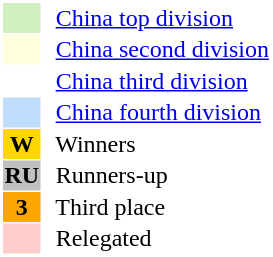<table style="border: 1px solid #ffffff; background-color: #ffffff" cellspacing="1" cellpadding="1">
<tr>
<td bgcolor="#D0F0C0" width="20"></td>
<td bgcolor="#ffffff" align="left">  <a href='#'>China top division</a></td>
</tr>
<tr>
<td bgcolor="#FFFFE0" width="20"></td>
<td bgcolor="#ffffff" align="left">  <a href='#'>China second division</a></td>
</tr>
<tr>
<th bgcolor="#ffffff" width="20"></th>
<td bgcolor="#ffffff" align="left">  <a href='#'>China third division</a></td>
</tr>
<tr>
<th bgcolor="#c1ddfd" width="20"></th>
<td bgcolor="#ffffff" align="left">  <a href='#'>China fourth division</a></td>
</tr>
<tr>
<th bgcolor="#FFD700" width="20">W</th>
<td bgcolor="#ffffff" align="left">  Winners</td>
</tr>
<tr>
<th bgcolor="#C0C0C0" width="20">RU</th>
<td bgcolor="#ffffff" align="left">  Runners-up</td>
</tr>
<tr>
<th bgcolor="#FFA500" width="20">3</th>
<td bgcolor="#ffffff" align="left">  Third place</td>
</tr>
<tr>
<th bgcolor="#ffcccc" width="20"></th>
<td bgcolor="#ffffff" align="left">  Relegated</td>
</tr>
</table>
